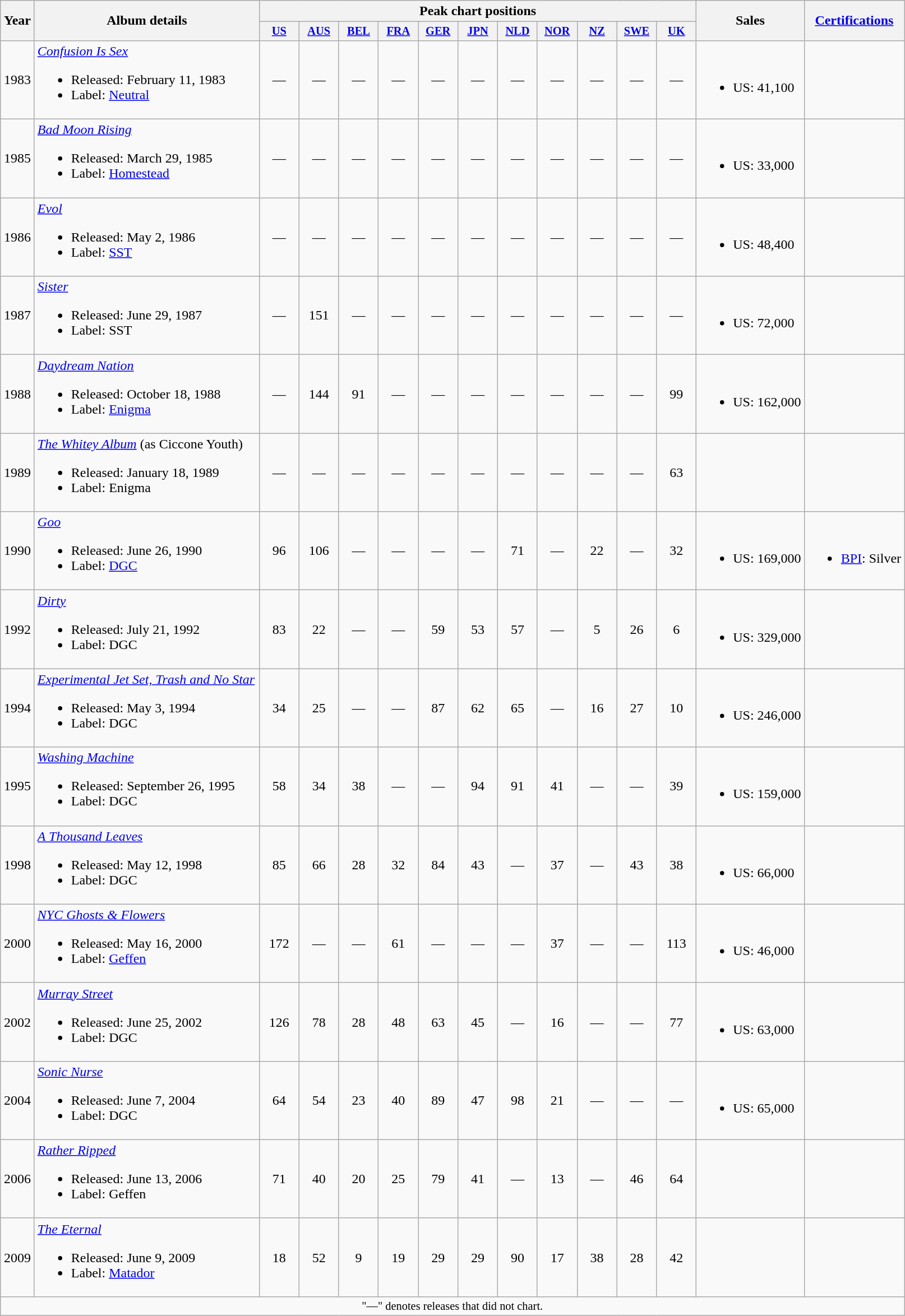<table class="wikitable">
<tr>
<th rowspan="2" width="33">Year</th>
<th rowspan="2" width="260">Album details</th>
<th colspan="11">Peak chart positions</th>
<th rowspan="2">Sales</th>
<th rowspan="2"><a href='#'>Certifications</a></th>
</tr>
<tr>
<th style="width:3em;font-size:85%"><a href='#'>US</a><br></th>
<th style="width:3em;font-size:85%"><a href='#'>AUS</a><br></th>
<th style="width:3em;font-size:85%"><a href='#'>BEL</a><br></th>
<th style="width:3em;font-size:85%"><a href='#'>FRA</a><br></th>
<th style="width:3em;font-size:85%"><a href='#'>GER</a><br></th>
<th style="width:3em;font-size:85%"><a href='#'>JPN</a><br></th>
<th style="width:3em;font-size:85%"><a href='#'>NLD</a><br></th>
<th style="width:3em;font-size:85%"><a href='#'>NOR</a><br></th>
<th style="width:3em;font-size:85%"><a href='#'>NZ</a><br></th>
<th style="width:3em;font-size:85%"><a href='#'>SWE</a><br></th>
<th style="width:3em;font-size:85%"><a href='#'>UK</a><br></th>
</tr>
<tr>
<td align="center">1983</td>
<td><em><a href='#'>Confusion Is Sex</a></em><br><ul><li>Released: February 11, 1983</li><li>Label: <a href='#'>Neutral</a></li></ul></td>
<td align="center">—</td>
<td align="center">—</td>
<td align="center">—</td>
<td align="center">—</td>
<td align="center">—</td>
<td align="center">—</td>
<td align="center">—</td>
<td align="center">—</td>
<td align="center">—</td>
<td align="center">—</td>
<td align="center">—</td>
<td><br><ul><li>US: 41,100</li></ul></td>
<td></td>
</tr>
<tr>
<td align="center">1985</td>
<td><em><a href='#'>Bad Moon Rising</a></em><br><ul><li>Released: March 29, 1985</li><li>Label: <a href='#'>Homestead</a></li></ul></td>
<td align="center">—</td>
<td align="center">—</td>
<td align="center">—</td>
<td align="center">—</td>
<td align="center">—</td>
<td align="center">—</td>
<td align="center">—</td>
<td align="center">—</td>
<td align="center">—</td>
<td align="center">—</td>
<td align="center">—</td>
<td><br><ul><li>US: 33,000</li></ul></td>
<td></td>
</tr>
<tr>
<td align="center">1986</td>
<td><em><a href='#'>Evol</a></em><br><ul><li>Released: May 2, 1986</li><li>Label: <a href='#'>SST</a></li></ul></td>
<td align="center">—</td>
<td align="center">—</td>
<td align="center">—</td>
<td align="center">—</td>
<td align="center">—</td>
<td align="center">—</td>
<td align="center">—</td>
<td align="center">—</td>
<td align="center">—</td>
<td align="center">—</td>
<td align="center">—</td>
<td><br><ul><li>US: 48,400</li></ul></td>
<td></td>
</tr>
<tr>
<td align="center">1987</td>
<td><em><a href='#'>Sister</a></em><br><ul><li>Released: June 29, 1987</li><li>Label: SST</li></ul></td>
<td align="center">—</td>
<td align="center">151</td>
<td align="center">—</td>
<td align="center">—</td>
<td align="center">—</td>
<td align="center">—</td>
<td align="center">—</td>
<td align="center">—</td>
<td align="center">—</td>
<td align="center">—</td>
<td align="center">—</td>
<td><br><ul><li>US: 72,000</li></ul></td>
<td></td>
</tr>
<tr>
<td align="center">1988</td>
<td><em><a href='#'>Daydream Nation</a></em><br><ul><li>Released: October 18, 1988</li><li>Label: <a href='#'>Enigma</a></li></ul></td>
<td align="center">—</td>
<td align="center">144</td>
<td align="center">91</td>
<td align="center">—</td>
<td align="center">—</td>
<td align="center">—</td>
<td align="center">—</td>
<td align="center">—</td>
<td align="center">—</td>
<td align="center">—</td>
<td align="center">99</td>
<td><br><ul><li>US: 162,000</li></ul></td>
<td></td>
</tr>
<tr>
<td align="center">1989</td>
<td><em><a href='#'>The Whitey Album</a></em> (as Ciccone Youth)<br><ul><li>Released: January 18, 1989</li><li>Label: Enigma</li></ul></td>
<td align="center">—</td>
<td align="center">—</td>
<td align="center">—</td>
<td align="center">—</td>
<td align="center">—</td>
<td align="center">—</td>
<td align="center">—</td>
<td align="center">—</td>
<td align="center">—</td>
<td align="center">—</td>
<td align="center">63</td>
<td></td>
<td></td>
</tr>
<tr>
<td align="center">1990</td>
<td><em><a href='#'>Goo</a></em><br><ul><li>Released: June 26, 1990</li><li>Label: <a href='#'>DGC</a></li></ul></td>
<td align="center">96</td>
<td align="center">106</td>
<td align="center">—</td>
<td align="center">—</td>
<td align="center">—</td>
<td align="center">—</td>
<td align="center">71</td>
<td align="center">—</td>
<td align="center">22</td>
<td align="center">—</td>
<td align="center">32</td>
<td><br><ul><li>US: 169,000</li></ul></td>
<td><br><ul><li><a href='#'>BPI</a>: Silver</li></ul></td>
</tr>
<tr>
<td align="center">1992</td>
<td><em><a href='#'>Dirty</a></em><br><ul><li>Released: July 21, 1992</li><li>Label: DGC</li></ul></td>
<td align="center">83</td>
<td align="center">22</td>
<td align="center">—</td>
<td align="center">—</td>
<td align="center">59</td>
<td align="center">53</td>
<td align="center">57</td>
<td align="center">—</td>
<td align="center">5</td>
<td align="center">26</td>
<td align="center">6</td>
<td><br><ul><li>US: 329,000</li></ul></td>
<td></td>
</tr>
<tr>
<td align="center">1994</td>
<td><em><a href='#'>Experimental Jet Set, Trash and No Star</a></em><br><ul><li>Released: May 3, 1994</li><li>Label: DGC</li></ul></td>
<td align="center">34</td>
<td align="center">25</td>
<td align="center">—</td>
<td align="center">—</td>
<td align="center">87</td>
<td align="center">62</td>
<td align="center">65</td>
<td align="center">—</td>
<td align="center">16</td>
<td align="center">27</td>
<td align="center">10</td>
<td><br><ul><li>US: 246,000</li></ul></td>
<td></td>
</tr>
<tr>
<td align="center">1995</td>
<td><em><a href='#'>Washing Machine</a></em><br><ul><li>Released: September 26, 1995</li><li>Label: DGC</li></ul></td>
<td align="center">58</td>
<td align="center">34</td>
<td align="center">38</td>
<td align="center">—</td>
<td align="center">—</td>
<td align="center">94</td>
<td align="center">91</td>
<td align="center">41</td>
<td align="center">—</td>
<td align="center">—</td>
<td align="center">39</td>
<td><br><ul><li>US: 159,000</li></ul></td>
<td></td>
</tr>
<tr>
<td align="center">1998</td>
<td><em><a href='#'>A Thousand Leaves</a></em><br><ul><li>Released: May 12, 1998</li><li>Label: DGC</li></ul></td>
<td align="center">85</td>
<td align="center">66</td>
<td align="center">28</td>
<td align="center">32</td>
<td align="center">84</td>
<td align="center">43</td>
<td align="center">—</td>
<td align="center">37</td>
<td align="center">—</td>
<td align="center">43</td>
<td align="center">38</td>
<td><br><ul><li>US: 66,000</li></ul></td>
<td></td>
</tr>
<tr>
<td align="center">2000</td>
<td><em><a href='#'>NYC Ghosts & Flowers</a></em><br><ul><li>Released: May 16, 2000</li><li>Label: <a href='#'>Geffen</a></li></ul></td>
<td align="center">172</td>
<td align="center">—</td>
<td align="center">—</td>
<td align="center">61</td>
<td align="center">—</td>
<td align="center">—</td>
<td align="center">—</td>
<td align="center">37</td>
<td align="center">—</td>
<td align="center">—</td>
<td align="center">113</td>
<td><br><ul><li>US: 46,000</li></ul></td>
<td></td>
</tr>
<tr>
<td align="center">2002</td>
<td><em><a href='#'>Murray Street</a></em><br><ul><li>Released: June 25, 2002</li><li>Label: DGC</li></ul></td>
<td align="center">126</td>
<td align="center">78</td>
<td align="center">28</td>
<td align="center">48</td>
<td align="center">63</td>
<td align="center">45</td>
<td align="center">—</td>
<td align="center">16</td>
<td align="center">—</td>
<td align="center">—</td>
<td align="center">77</td>
<td><br><ul><li>US: 63,000</li></ul></td>
<td></td>
</tr>
<tr>
<td align="center">2004</td>
<td><em><a href='#'>Sonic Nurse</a></em><br><ul><li>Released: June 7, 2004</li><li>Label: DGC</li></ul></td>
<td align="center">64</td>
<td align="center">54</td>
<td align="center">23</td>
<td align="center">40</td>
<td align="center">89</td>
<td align="center">47</td>
<td align="center">98</td>
<td align="center">21</td>
<td align="center">—</td>
<td align="center">—</td>
<td align="center">—</td>
<td><br><ul><li>US: 65,000</li></ul></td>
<td></td>
</tr>
<tr>
<td align="center">2006</td>
<td><em><a href='#'>Rather Ripped</a></em><br><ul><li>Released: June 13, 2006</li><li>Label: Geffen</li></ul></td>
<td align="center">71</td>
<td align="center">40</td>
<td align="center">20</td>
<td align="center">25</td>
<td align="center">79</td>
<td align="center">41</td>
<td align="center">—</td>
<td align="center">13</td>
<td align="center">—</td>
<td align="center">46</td>
<td align="center">64</td>
<td></td>
<td></td>
</tr>
<tr>
<td align="center">2009</td>
<td><em><a href='#'>The Eternal</a></em><br><ul><li>Released: June 9, 2009</li><li>Label: <a href='#'>Matador</a></li></ul></td>
<td align="center">18</td>
<td align="center">52</td>
<td align="center">9</td>
<td align="center">19</td>
<td align="center">29</td>
<td align="center">29</td>
<td align="center">90</td>
<td align="center">17</td>
<td align="center">38</td>
<td align="center">28</td>
<td align="center">42</td>
<td></td>
<td></td>
</tr>
<tr>
<td align="center" colspan="15" style="font-size: 85%">"—" denotes releases that did not chart.</td>
</tr>
</table>
